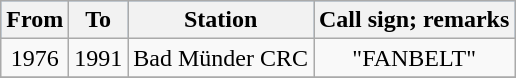<table class="wikitable sortable" style="text-align:center">
<tr style="background:#80C0FF">
<th>From</th>
<th>To</th>
<th>Station</th>
<th>Call sign; remarks</th>
</tr>
<tr>
<td>1976</td>
<td>1991</td>
<td>Bad Münder CRC</td>
<td>"FANBELT"</td>
</tr>
<tr>
</tr>
</table>
